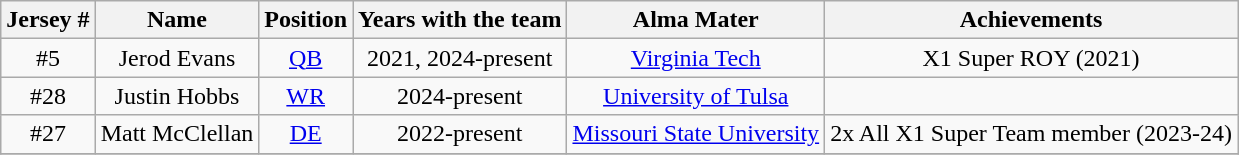<table class="wikitable" style="text-align:center">
<tr>
<th>Jersey #</th>
<th>Name</th>
<th>Position</th>
<th>Years with the team</th>
<th>Alma Mater</th>
<th>Achievements</th>
</tr>
<tr>
<td>#5</td>
<td>Jerod Evans</td>
<td><a href='#'>QB</a></td>
<td>2021, 2024-present</td>
<td><a href='#'>Virginia Tech</a></td>
<td>X1 Super ROY (2021)</td>
</tr>
<tr>
<td>#28</td>
<td>Justin Hobbs</td>
<td><a href='#'>WR</a></td>
<td>2024-present</td>
<td><a href='#'>University of Tulsa</a></td>
<td></td>
</tr>
<tr>
<td>#27</td>
<td>Matt McClellan</td>
<td><a href='#'>DE</a></td>
<td>2022-present</td>
<td><a href='#'>Missouri State University</a></td>
<td>2x All X1 Super Team member (2023-24)</td>
</tr>
<tr>
</tr>
</table>
